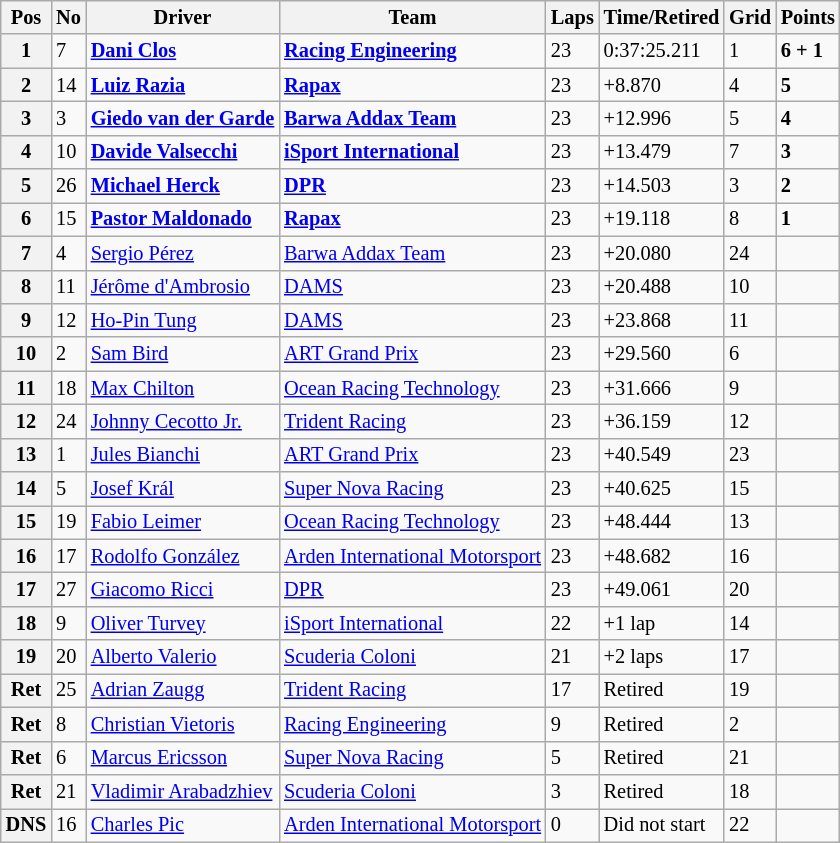<table class="wikitable" style="font-size:85%">
<tr>
<th>Pos</th>
<th>No</th>
<th>Driver</th>
<th>Team</th>
<th>Laps</th>
<th>Time/Retired</th>
<th>Grid</th>
<th>Points</th>
</tr>
<tr>
<th>1</th>
<td>7</td>
<td> <strong><a href='#'>Dani Clos</a></strong></td>
<td><strong><a href='#'>Racing Engineering</a></strong></td>
<td>23</td>
<td>0:37:25.211</td>
<td>1</td>
<td><strong>6 + 1</strong></td>
</tr>
<tr>
<th>2</th>
<td>14</td>
<td> <strong><a href='#'>Luiz Razia</a></strong></td>
<td><strong><a href='#'>Rapax</a></strong></td>
<td>23</td>
<td>+8.870</td>
<td>4</td>
<td><strong>5</strong></td>
</tr>
<tr>
<th>3</th>
<td>3</td>
<td> <strong><a href='#'>Giedo van der Garde</a></strong></td>
<td><strong><a href='#'>Barwa Addax Team</a></strong></td>
<td>23</td>
<td>+12.996</td>
<td>5</td>
<td><strong>4</strong></td>
</tr>
<tr>
<th>4</th>
<td>10</td>
<td> <strong><a href='#'>Davide Valsecchi</a></strong></td>
<td><strong><a href='#'>iSport International</a></strong></td>
<td>23</td>
<td>+13.479</td>
<td>7</td>
<td><strong>3</strong></td>
</tr>
<tr>
<th>5</th>
<td>26</td>
<td> <strong><a href='#'>Michael Herck</a></strong></td>
<td><strong><a href='#'>DPR</a></strong></td>
<td>23</td>
<td>+14.503</td>
<td>3</td>
<td><strong>2</strong></td>
</tr>
<tr>
<th>6</th>
<td>15</td>
<td> <strong><a href='#'>Pastor Maldonado</a></strong></td>
<td><strong><a href='#'>Rapax</a></strong></td>
<td>23</td>
<td>+19.118</td>
<td>8</td>
<td><strong>1</strong></td>
</tr>
<tr>
<th>7</th>
<td>4</td>
<td> <a href='#'>Sergio Pérez</a></td>
<td><a href='#'>Barwa Addax Team</a></td>
<td>23</td>
<td>+20.080</td>
<td>24</td>
<td></td>
</tr>
<tr>
<th>8</th>
<td>11</td>
<td> <a href='#'>Jérôme d'Ambrosio</a></td>
<td><a href='#'>DAMS</a></td>
<td>23</td>
<td>+20.488</td>
<td>10</td>
<td></td>
</tr>
<tr>
<th>9</th>
<td>12</td>
<td> <a href='#'>Ho-Pin Tung</a></td>
<td><a href='#'>DAMS</a></td>
<td>23</td>
<td>+23.868</td>
<td>11</td>
<td></td>
</tr>
<tr>
<th>10</th>
<td>2</td>
<td> <a href='#'>Sam Bird</a></td>
<td><a href='#'>ART Grand Prix</a></td>
<td>23</td>
<td>+29.560</td>
<td>6</td>
<td></td>
</tr>
<tr>
<th>11</th>
<td>18</td>
<td> <a href='#'>Max Chilton</a></td>
<td><a href='#'>Ocean Racing Technology</a></td>
<td>23</td>
<td>+31.666</td>
<td>9</td>
<td></td>
</tr>
<tr>
<th>12</th>
<td>24</td>
<td> <a href='#'>Johnny Cecotto Jr.</a></td>
<td><a href='#'>Trident Racing</a></td>
<td>23</td>
<td>+36.159</td>
<td>12</td>
<td></td>
</tr>
<tr>
<th>13</th>
<td>1</td>
<td> <a href='#'>Jules Bianchi</a></td>
<td><a href='#'>ART Grand Prix</a></td>
<td>23</td>
<td>+40.549</td>
<td>23</td>
<td></td>
</tr>
<tr>
<th>14</th>
<td>5</td>
<td> <a href='#'>Josef Král</a></td>
<td><a href='#'>Super Nova Racing</a></td>
<td>23</td>
<td>+40.625</td>
<td>15</td>
<td></td>
</tr>
<tr>
<th>15</th>
<td>19</td>
<td> <a href='#'>Fabio Leimer</a></td>
<td><a href='#'>Ocean Racing Technology</a></td>
<td>23</td>
<td>+48.444</td>
<td>13</td>
<td></td>
</tr>
<tr>
<th>16</th>
<td>17</td>
<td> <a href='#'>Rodolfo González</a></td>
<td><a href='#'>Arden International Motorsport</a></td>
<td>23</td>
<td>+48.682</td>
<td>16</td>
<td></td>
</tr>
<tr>
<th>17</th>
<td>27</td>
<td> <a href='#'>Giacomo Ricci</a></td>
<td><a href='#'>DPR</a></td>
<td>23</td>
<td>+49.061</td>
<td>20</td>
<td></td>
</tr>
<tr>
<th>18</th>
<td>9</td>
<td> <a href='#'>Oliver Turvey</a></td>
<td><a href='#'>iSport International</a></td>
<td>22</td>
<td>+1 lap</td>
<td>14</td>
<td></td>
</tr>
<tr>
<th>19</th>
<td>20</td>
<td> <a href='#'>Alberto Valerio</a></td>
<td><a href='#'>Scuderia Coloni</a></td>
<td>21</td>
<td>+2 laps</td>
<td>17</td>
<td></td>
</tr>
<tr>
<th>Ret</th>
<td>25</td>
<td> <a href='#'>Adrian Zaugg</a></td>
<td><a href='#'>Trident Racing</a></td>
<td>17</td>
<td>Retired</td>
<td>19</td>
<td></td>
</tr>
<tr>
<th>Ret</th>
<td>8</td>
<td> <a href='#'>Christian Vietoris</a></td>
<td><a href='#'>Racing Engineering</a></td>
<td>9</td>
<td>Retired</td>
<td>2</td>
<td></td>
</tr>
<tr>
<th>Ret</th>
<td>6</td>
<td> <a href='#'>Marcus Ericsson</a></td>
<td><a href='#'>Super Nova Racing</a></td>
<td>5</td>
<td>Retired</td>
<td>21</td>
<td></td>
</tr>
<tr>
<th>Ret</th>
<td>21</td>
<td> <a href='#'>Vladimir Arabadzhiev</a></td>
<td><a href='#'>Scuderia Coloni</a></td>
<td>3</td>
<td>Retired</td>
<td>18</td>
<td></td>
</tr>
<tr>
<th>DNS</th>
<td>16</td>
<td> <a href='#'>Charles Pic</a></td>
<td><a href='#'>Arden International Motorsport</a></td>
<td>0</td>
<td>Did not start</td>
<td>22</td>
<td></td>
</tr>
</table>
